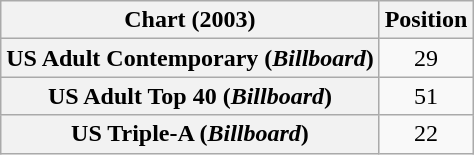<table class="wikitable sortable plainrowheaders" style="text-align:center">
<tr>
<th>Chart (2003)</th>
<th>Position</th>
</tr>
<tr>
<th scope="row">US Adult Contemporary (<em>Billboard</em>)</th>
<td>29</td>
</tr>
<tr>
<th scope="row">US Adult Top 40 (<em>Billboard</em>)</th>
<td>51</td>
</tr>
<tr>
<th scope="row">US Triple-A (<em>Billboard</em>)</th>
<td>22</td>
</tr>
</table>
